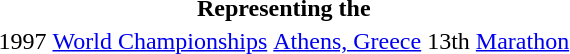<table>
<tr>
<th colspan="5">Representing the </th>
</tr>
<tr>
<td>1997</td>
<td><a href='#'>World Championships</a></td>
<td><a href='#'>Athens, Greece</a></td>
<td>13th</td>
<td><a href='#'>Marathon</a></td>
</tr>
</table>
